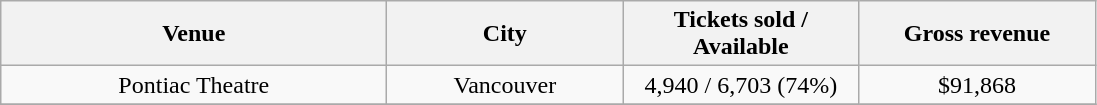<table class="wikitable" style="text-align:center">
<tr>
<th style="width:250px;">Venue</th>
<th style="width:150px;">City</th>
<th style="width:150px;">Tickets sold / Available</th>
<th style="width:150px;">Gross revenue</th>
</tr>
<tr>
<td>Pontiac Theatre</td>
<td>Vancouver</td>
<td>4,940 / 6,703 (74%)</td>
<td>$91,868</td>
</tr>
<tr>
</tr>
</table>
